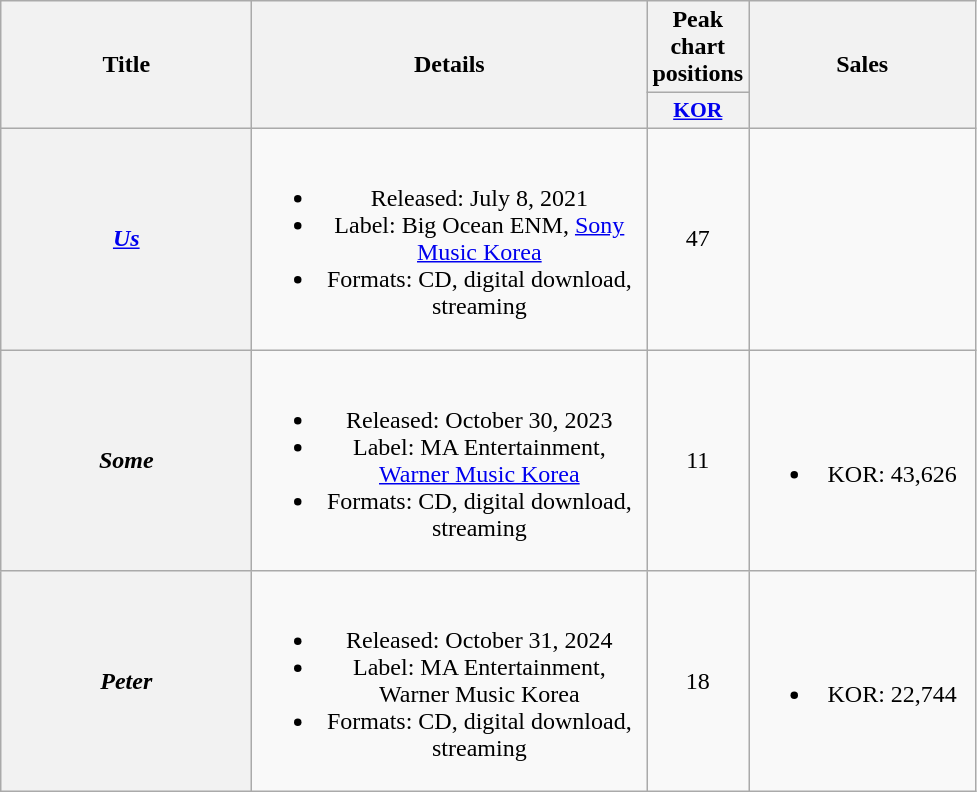<table class="wikitable plainrowheaders" style="text-align:center;" border="1">
<tr>
<th scope="col" rowspan="2" style="width:10em;">Title</th>
<th scope="col" rowspan="2" style="width:16em;">Details</th>
<th scope="col">Peak chart positions</th>
<th scope="col" rowspan="2" style="width:9em;">Sales</th>
</tr>
<tr>
<th scope="col" style="width:2.2em;font-size:90%;"><a href='#'>KOR</a><br></th>
</tr>
<tr>
<th scope="row"><em><a href='#'>Us</a></em></th>
<td><br><ul><li>Released: July 8, 2021</li><li>Label: Big Ocean ENM, <a href='#'>Sony Music Korea</a></li><li>Formats: CD, digital download, streaming</li></ul></td>
<td>47</td>
<td></td>
</tr>
<tr>
<th scope="row"><em>Some</em></th>
<td><br><ul><li>Released: October 30, 2023</li><li>Label: MA Entertainment, <a href='#'>Warner Music Korea</a></li><li>Formats: CD, digital download, streaming</li></ul></td>
<td>11</td>
<td><br><ul><li>KOR: 43,626</li></ul></td>
</tr>
<tr>
<th scope="row"><em>Peter</em></th>
<td><br><ul><li>Released: October 31, 2024</li><li>Label: MA Entertainment, Warner Music Korea</li><li>Formats: CD, digital download, streaming</li></ul></td>
<td>18</td>
<td><br><ul><li>KOR: 22,744</li></ul></td>
</tr>
</table>
